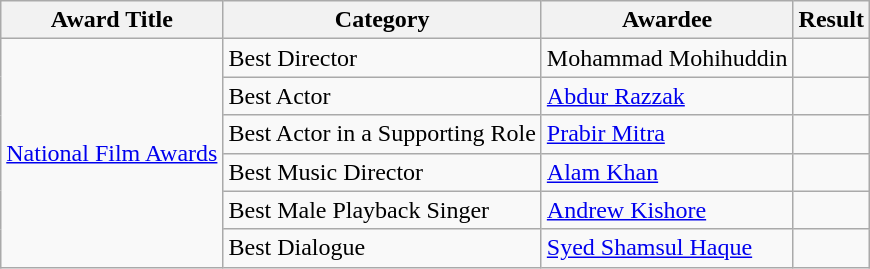<table class="wikitable">
<tr>
<th>Award Title</th>
<th>Category</th>
<th>Awardee</th>
<th>Result</th>
</tr>
<tr>
<td rowspan="6"><a href='#'>National Film Awards</a></td>
<td>Best Director</td>
<td>Mohammad Mohihuddin</td>
<td></td>
</tr>
<tr>
<td>Best Actor</td>
<td><a href='#'>Abdur Razzak</a></td>
<td></td>
</tr>
<tr>
<td>Best Actor in a Supporting Role</td>
<td><a href='#'>Prabir Mitra</a></td>
<td></td>
</tr>
<tr>
<td>Best Music Director</td>
<td><a href='#'>Alam Khan</a></td>
<td></td>
</tr>
<tr>
<td>Best Male Playback Singer</td>
<td><a href='#'>Andrew Kishore</a></td>
<td></td>
</tr>
<tr>
<td>Best Dialogue</td>
<td><a href='#'>Syed Shamsul Haque</a></td>
<td></td>
</tr>
</table>
